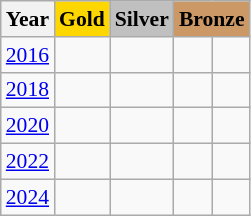<table class=wikitable style="font-size:90%;">
<tr>
<th>Year</th>
<th style="background-color: gold">Gold</th>
<th style="background-color: silver">Silver</th>
<th style="background-color: #cc9966" colspan="2">Bronze</th>
</tr>
<tr>
<td><a href='#'>2016</a></td>
<td></td>
<td></td>
<td></td>
<td></td>
</tr>
<tr>
<td><a href='#'>2018</a></td>
<td></td>
<td></td>
<td></td>
<td></td>
</tr>
<tr>
<td><a href='#'>2020</a></td>
<td></td>
<td></td>
<td></td>
<td></td>
</tr>
<tr>
<td><a href='#'>2022</a></td>
<td></td>
<td></td>
<td></td>
<td></td>
</tr>
<tr>
<td><a href='#'>2024</a></td>
<td></td>
<td></td>
<td></td>
<td></td>
</tr>
</table>
